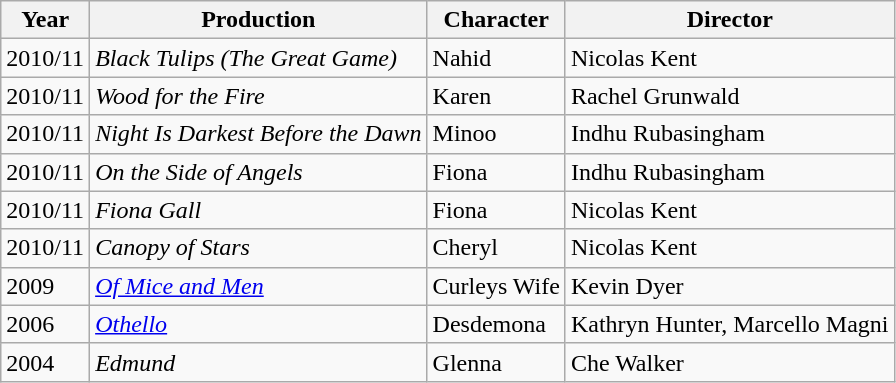<table class="wikitable">
<tr>
<th>Year</th>
<th>Production</th>
<th>Character</th>
<th>Director</th>
</tr>
<tr>
<td>2010/11</td>
<td><em>Black Tulips (The Great Game)</em></td>
<td>Nahid</td>
<td>Nicolas Kent</td>
</tr>
<tr>
<td>2010/11</td>
<td><em>Wood for the Fire</em></td>
<td>Karen</td>
<td>Rachel Grunwald</td>
</tr>
<tr>
<td>2010/11</td>
<td><em>Night Is Darkest Before the Dawn</em></td>
<td>Minoo</td>
<td>Indhu Rubasingham</td>
</tr>
<tr>
<td>2010/11</td>
<td><em>On the Side of Angels</em></td>
<td>Fiona</td>
<td>Indhu Rubasingham</td>
</tr>
<tr>
<td>2010/11</td>
<td><em>Fiona Gall</em></td>
<td>Fiona</td>
<td>Nicolas Kent</td>
</tr>
<tr>
<td>2010/11</td>
<td><em>Canopy of Stars</em></td>
<td>Cheryl</td>
<td>Nicolas Kent</td>
</tr>
<tr>
<td>2009</td>
<td><em><a href='#'>Of Mice and Men</a></em></td>
<td>Curleys Wife</td>
<td>Kevin Dyer</td>
</tr>
<tr>
<td>2006</td>
<td><em><a href='#'>Othello</a></em></td>
<td>Desdemona</td>
<td>Kathryn Hunter, Marcello Magni</td>
</tr>
<tr>
<td>2004</td>
<td><em>Edmund</em></td>
<td>Glenna</td>
<td>Che Walker</td>
</tr>
</table>
